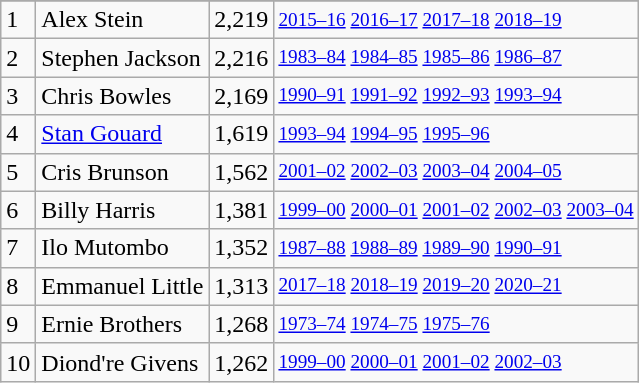<table class="wikitable"92>
<tr>
</tr>
<tr>
<td>1</td>
<td>Alex Stein</td>
<td>2,219</td>
<td style="font-size:80%;"><a href='#'>2015–16</a> <a href='#'>2016–17</a> <a href='#'>2017–18</a> <a href='#'>2018–19</a></td>
</tr>
<tr>
<td>2</td>
<td>Stephen Jackson</td>
<td>2,216</td>
<td style="font-size:80%;"><a href='#'>1983–84</a> <a href='#'>1984–85</a> <a href='#'>1985–86</a> <a href='#'>1986–87</a></td>
</tr>
<tr>
<td>3</td>
<td>Chris Bowles</td>
<td>2,169</td>
<td style="font-size:80%;"><a href='#'>1990–91</a> <a href='#'>1991–92</a> <a href='#'>1992–93</a> <a href='#'>1993–94</a></td>
</tr>
<tr>
<td>4</td>
<td><a href='#'>Stan Gouard</a></td>
<td>1,619</td>
<td style="font-size:80%;"><a href='#'>1993–94</a> <a href='#'>1994–95</a> <a href='#'>1995–96</a></td>
</tr>
<tr>
<td>5</td>
<td>Cris Brunson</td>
<td>1,562</td>
<td style="font-size:80%;"><a href='#'>2001–02</a> <a href='#'>2002–03</a> <a href='#'>2003–04</a> <a href='#'>2004–05</a></td>
</tr>
<tr>
<td>6</td>
<td>Billy Harris</td>
<td>1,381</td>
<td style="font-size:80%;"><a href='#'>1999–00</a> <a href='#'>2000–01</a> <a href='#'>2001–02</a> <a href='#'>2002–03</a> <a href='#'>2003–04</a></td>
</tr>
<tr>
<td>7</td>
<td>Ilo Mutombo</td>
<td>1,352</td>
<td style="font-size:80%;"><a href='#'>1987–88</a> <a href='#'>1988–89</a> <a href='#'>1989–90</a> <a href='#'>1990–91</a></td>
</tr>
<tr>
<td>8</td>
<td>Emmanuel Little</td>
<td>1,313</td>
<td style="font-size:80%;"><a href='#'>2017–18</a> <a href='#'>2018–19</a> <a href='#'>2019–20</a> <a href='#'>2020–21</a></td>
</tr>
<tr>
<td>9</td>
<td>Ernie Brothers</td>
<td>1,268</td>
<td style="font-size:80%;"><a href='#'>1973–74</a> <a href='#'>1974–75</a> <a href='#'>1975–76</a></td>
</tr>
<tr>
<td>10</td>
<td>Diond're Givens</td>
<td>1,262</td>
<td style="font-size:80%;"><a href='#'>1999–00</a> <a href='#'>2000–01</a> <a href='#'>2001–02</a> <a href='#'>2002–03</a></td>
</tr>
</table>
